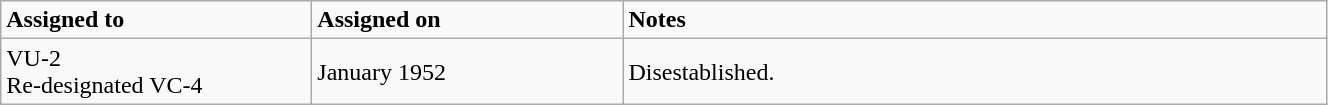<table class="wikitable" style="width: 70%;">
<tr>
<td style="width: 200px;"><strong>Assigned to</strong></td>
<td style="width: 200px;"><strong>Assigned on</strong></td>
<td><strong>Notes</strong></td>
</tr>
<tr>
<td>VU-2<br>Re-designated VC-4</td>
<td>January 1952</td>
<td>Disestablished.</td>
</tr>
</table>
